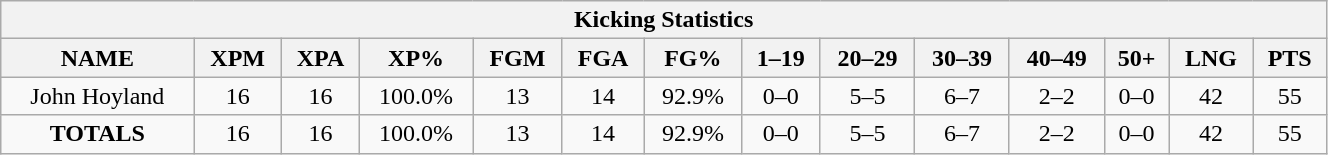<table style="width:70%; text-align:center;" class="wikitable collapsible collapsed">
<tr>
<th colspan="16">Kicking Statistics</th>
</tr>
<tr>
<th>NAME</th>
<th>XPM</th>
<th>XPA</th>
<th>XP%</th>
<th>FGM</th>
<th>FGA</th>
<th>FG%</th>
<th>1–19</th>
<th>20–29</th>
<th>30–39</th>
<th>40–49</th>
<th>50+</th>
<th>LNG</th>
<th>PTS</th>
</tr>
<tr>
<td>John Hoyland</td>
<td>16</td>
<td>16</td>
<td>100.0%</td>
<td>13</td>
<td>14</td>
<td>92.9%</td>
<td>0–0</td>
<td>5–5</td>
<td>6–7</td>
<td>2–2</td>
<td>0–0</td>
<td>42</td>
<td>55</td>
</tr>
<tr>
<td><strong>TOTALS</strong></td>
<td>16</td>
<td>16</td>
<td>100.0%</td>
<td>13</td>
<td>14</td>
<td>92.9%</td>
<td>0–0</td>
<td>5–5</td>
<td>6–7</td>
<td>2–2</td>
<td>0–0</td>
<td>42</td>
<td>55</td>
</tr>
</table>
